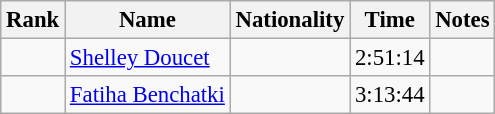<table class="wikitable sortable" style="text-align:center;font-size:95%">
<tr>
<th>Rank</th>
<th>Name</th>
<th>Nationality</th>
<th>Time</th>
<th>Notes</th>
</tr>
<tr>
<td></td>
<td align=left><a href='#'>Shelley Doucet</a></td>
<td align=left></td>
<td>2:51:14</td>
<td></td>
</tr>
<tr>
<td></td>
<td align=left><a href='#'>Fatiha Benchatki</a></td>
<td align=left></td>
<td>3:13:44</td>
<td></td>
</tr>
</table>
